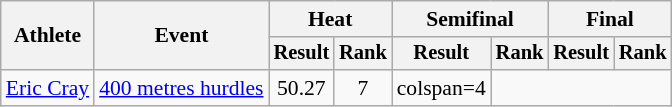<table class="wikitable" style="font-size:90%">
<tr>
<th rowspan="2">Athlete</th>
<th rowspan="2">Event</th>
<th colspan="2">Heat</th>
<th colspan="2">Semifinal</th>
<th colspan="2">Final</th>
</tr>
<tr style="font-size:95%">
<th>Result</th>
<th>Rank</th>
<th>Result</th>
<th>Rank</th>
<th>Result</th>
<th>Rank</th>
</tr>
<tr style=text-align:center>
<td style=text-align:left><a href='#'>Eric Cray</a></td>
<td style=text-align:left><a href='#'>400 metres hurdles</a></td>
<td>50.27</td>
<td>7</td>
<td>colspan=4 </td>
</tr>
</table>
